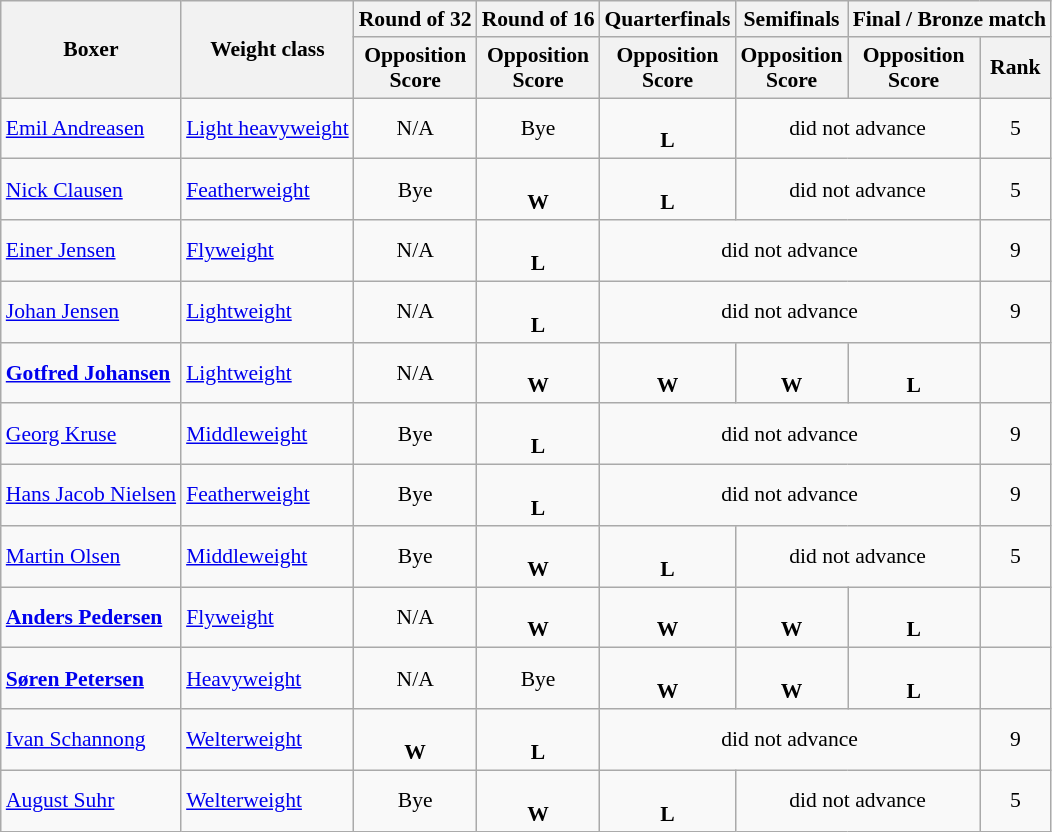<table class=wikitable style="font-size:90%">
<tr>
<th rowspan="2">Boxer</th>
<th rowspan="2">Weight class</th>
<th>Round of 32</th>
<th>Round of 16</th>
<th>Quarterfinals</th>
<th>Semifinals</th>
<th colspan="2">Final / Bronze match</th>
</tr>
<tr>
<th>Opposition<br>Score</th>
<th>Opposition<br>Score</th>
<th>Opposition<br>Score</th>
<th>Opposition<br>Score</th>
<th>Opposition<br>Score</th>
<th>Rank</th>
</tr>
<tr>
<td><a href='#'>Emil Andreasen</a></td>
<td><a href='#'>Light heavyweight</a></td>
<td align=center>N/A</td>
<td align=center>Bye</td>
<td align=center> <br> <strong>L</strong></td>
<td align=center colspan=2>did not advance</td>
<td align=center>5</td>
</tr>
<tr>
<td><a href='#'>Nick Clausen</a></td>
<td><a href='#'>Featherweight</a></td>
<td align=center>Bye</td>
<td align=center> <br> <strong>W</strong></td>
<td align=center> <br> <strong>L</strong></td>
<td align=center colspan=2>did not advance</td>
<td align=center>5</td>
</tr>
<tr>
<td><a href='#'>Einer Jensen</a></td>
<td><a href='#'>Flyweight</a></td>
<td align=center>N/A</td>
<td align=center> <br> <strong>L</strong></td>
<td align=center colspan=3>did not advance</td>
<td align=center>9</td>
</tr>
<tr>
<td><a href='#'>Johan Jensen</a></td>
<td><a href='#'>Lightweight</a></td>
<td align=center>N/A</td>
<td align=center> <br> <strong>L</strong></td>
<td align=center colspan=3>did not advance</td>
<td align=center>9</td>
</tr>
<tr>
<td><strong><a href='#'>Gotfred Johansen</a></strong></td>
<td><a href='#'>Lightweight</a></td>
<td align=center>N/A</td>
<td align=center> <br> <strong>W</strong></td>
<td align=center> <br> <strong>W</strong></td>
<td align=center> <br> <strong>W</strong></td>
<td align=center> <br> <strong>L</strong></td>
<td align=center></td>
</tr>
<tr>
<td><a href='#'>Georg Kruse</a></td>
<td><a href='#'>Middleweight</a></td>
<td align=center>Bye</td>
<td align=center> <br> <strong>L</strong></td>
<td align=center colspan=3>did not advance</td>
<td align=center>9</td>
</tr>
<tr>
<td><a href='#'>Hans Jacob Nielsen</a></td>
<td><a href='#'>Featherweight</a></td>
<td align=center>Bye</td>
<td align=center> <br> <strong>L</strong></td>
<td align=center colspan=3>did not advance</td>
<td align=center>9</td>
</tr>
<tr>
<td><a href='#'>Martin Olsen</a></td>
<td><a href='#'>Middleweight</a></td>
<td align=center>Bye</td>
<td align=center> <br> <strong>W</strong></td>
<td align=center> <br> <strong>L</strong></td>
<td align=center colspan=2>did not advance</td>
<td align=center>5</td>
</tr>
<tr>
<td><strong><a href='#'>Anders Pedersen</a></strong></td>
<td><a href='#'>Flyweight</a></td>
<td align=center>N/A</td>
<td align=center> <br> <strong>W</strong></td>
<td align=center> <br> <strong>W</strong></td>
<td align=center> <br> <strong>W</strong></td>
<td align=center> <br> <strong>L</strong></td>
<td align=center></td>
</tr>
<tr>
<td><strong><a href='#'>Søren Petersen</a></strong></td>
<td><a href='#'>Heavyweight</a></td>
<td align=center>N/A</td>
<td align=center>Bye</td>
<td align=center> <br> <strong>W</strong></td>
<td align=center> <br> <strong>W</strong></td>
<td align=center> <br> <strong>L</strong></td>
<td align=center></td>
</tr>
<tr>
<td><a href='#'>Ivan Schannong</a></td>
<td><a href='#'>Welterweight</a></td>
<td align=center> <br> <strong>W</strong></td>
<td align=center> <br> <strong>L</strong></td>
<td align=center colspan=3>did not advance</td>
<td align=center>9</td>
</tr>
<tr>
<td><a href='#'>August Suhr</a></td>
<td><a href='#'>Welterweight</a></td>
<td align=center>Bye</td>
<td align=center> <br> <strong>W</strong></td>
<td align=center> <br> <strong>L</strong></td>
<td align=center colspan=2>did not advance</td>
<td align=center>5</td>
</tr>
</table>
